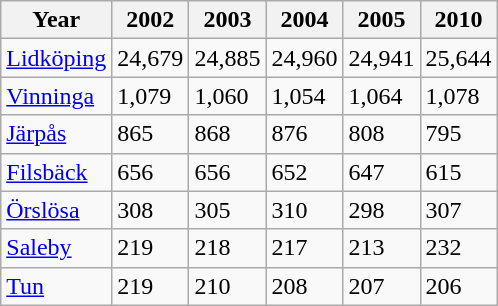<table class="wikitable sortable">
<tr>
<th>Year</th>
<th>2002</th>
<th>2003</th>
<th>2004</th>
<th>2005</th>
<th>2010</th>
</tr>
<tr>
<td><a href='#'>Lidköping</a></td>
<td>24,679</td>
<td>24,885</td>
<td>24,960</td>
<td>24,941</td>
<td>25,644</td>
</tr>
<tr>
<td><a href='#'>Vinninga</a></td>
<td>1,079</td>
<td>1,060</td>
<td>1,054</td>
<td>1,064</td>
<td>1,078</td>
</tr>
<tr>
<td><a href='#'>Järpås</a></td>
<td>865</td>
<td>868</td>
<td>876</td>
<td>808</td>
<td>795</td>
</tr>
<tr>
<td><a href='#'>Filsbäck</a></td>
<td>656</td>
<td>656</td>
<td>652</td>
<td>647</td>
<td>615</td>
</tr>
<tr>
<td><a href='#'>Örslösa</a></td>
<td>308</td>
<td>305</td>
<td>310</td>
<td>298</td>
<td>307</td>
</tr>
<tr>
<td><a href='#'>Saleby</a></td>
<td>219</td>
<td>218</td>
<td>217</td>
<td>213</td>
<td>232</td>
</tr>
<tr>
<td><a href='#'>Tun</a></td>
<td>219</td>
<td>210</td>
<td>208</td>
<td>207</td>
<td>206</td>
</tr>
</table>
